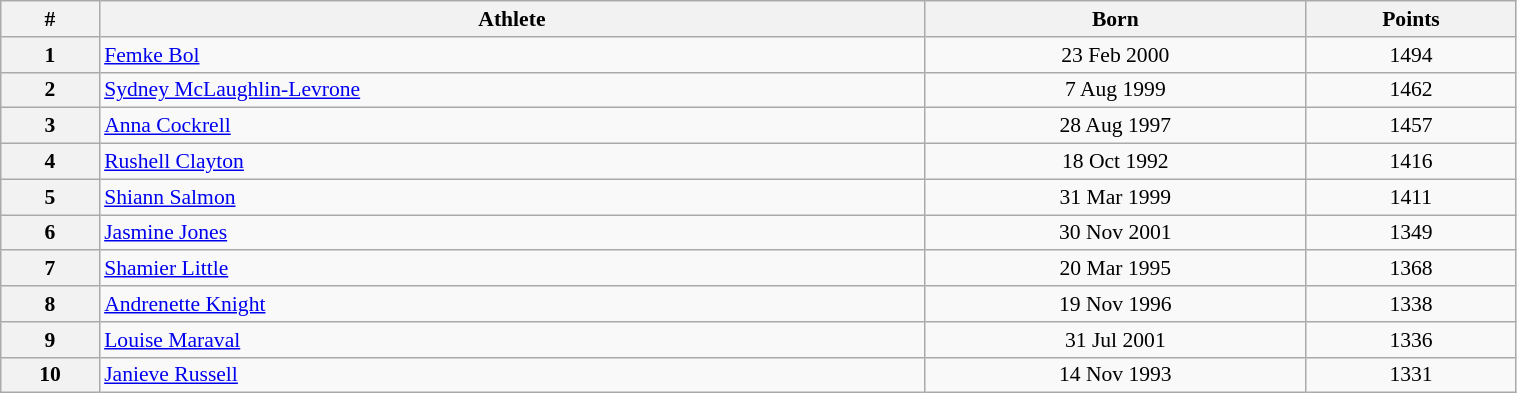<table class="wikitable" width=80% style="font-size:90%; text-align:center;">
<tr>
<th>#</th>
<th>Athlete</th>
<th>Born</th>
<th>Points</th>
</tr>
<tr>
<th>1</th>
<td align=left> <a href='#'>Femke Bol</a></td>
<td>23 Feb 2000</td>
<td>1494</td>
</tr>
<tr>
<th>2</th>
<td align=left> <a href='#'>Sydney McLaughlin-Levrone</a></td>
<td>7 Aug 1999</td>
<td>1462</td>
</tr>
<tr>
<th>3</th>
<td align=left> <a href='#'>Anna Cockrell</a></td>
<td>28 Aug 1997</td>
<td>1457</td>
</tr>
<tr>
<th>4</th>
<td align=left> <a href='#'>Rushell Clayton</a></td>
<td>18 Oct 1992</td>
<td>1416</td>
</tr>
<tr>
<th>5</th>
<td align=left> <a href='#'>Shiann Salmon</a></td>
<td>31 Mar 1999</td>
<td>1411</td>
</tr>
<tr>
<th>6</th>
<td align=left> <a href='#'>Jasmine Jones</a></td>
<td>30 Nov 2001</td>
<td>1349</td>
</tr>
<tr>
<th>7</th>
<td align=left> <a href='#'>Shamier Little</a></td>
<td>20 Mar 1995</td>
<td>1368</td>
</tr>
<tr>
<th>8</th>
<td align=left> <a href='#'>Andrenette Knight</a></td>
<td>19 Nov 1996</td>
<td>1338</td>
</tr>
<tr>
<th>9</th>
<td align=left> <a href='#'>Louise Maraval</a></td>
<td>31 Jul 2001</td>
<td>1336</td>
</tr>
<tr>
<th>10</th>
<td align=left> <a href='#'>Janieve Russell</a></td>
<td>14 Nov 1993</td>
<td>1331</td>
</tr>
</table>
